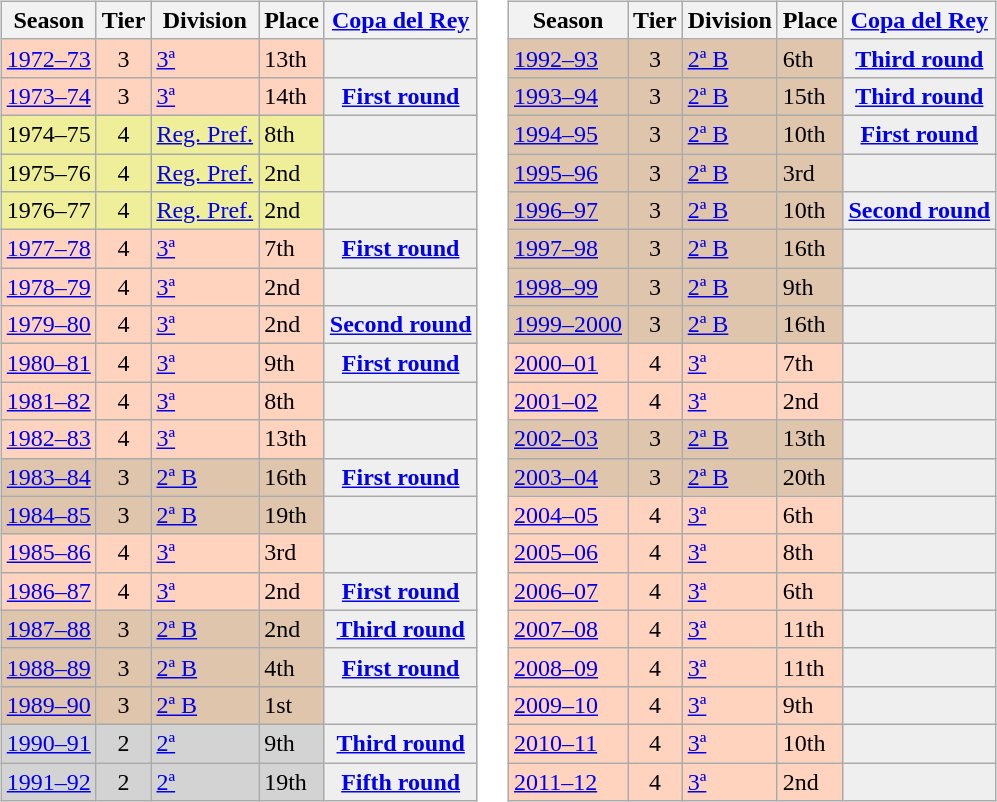<table>
<tr>
<td valign="top" width=0%><br><table class="wikitable">
<tr style="background:#f0f6fa;">
<th>Season</th>
<th>Tier</th>
<th>Division</th>
<th>Place</th>
<th><a href='#'>Copa del Rey</a></th>
</tr>
<tr>
<td style="background:#FFD3BD;"><a href='#'>1972–73</a></td>
<td style="background:#FFD3BD;" align="center">3</td>
<td style="background:#FFD3BD;"><a href='#'>3ª</a></td>
<td style="background:#FFD3BD;">13th</td>
<th style="background:#efefef;"></th>
</tr>
<tr>
<td style="background:#FFD3BD;"><a href='#'>1973–74</a></td>
<td style="background:#FFD3BD;" align="center">3</td>
<td style="background:#FFD3BD;"><a href='#'>3ª</a></td>
<td style="background:#FFD3BD;">14th</td>
<th style="background:#efefef;"><a href='#'>First round</a></th>
</tr>
<tr>
<td style="background:#EFEF99;">1974–75</td>
<td style="background:#EFEF99;" align="center">4</td>
<td style="background:#EFEF99;"><a href='#'>Reg. Pref.</a></td>
<td style="background:#EFEF99;">8th</td>
<th style="background:#efefef;"></th>
</tr>
<tr>
<td style="background:#EFEF99;">1975–76</td>
<td style="background:#EFEF99;" align="center">4</td>
<td style="background:#EFEF99;"><a href='#'>Reg. Pref.</a></td>
<td style="background:#EFEF99;">2nd</td>
<th style="background:#efefef;"></th>
</tr>
<tr>
<td style="background:#EFEF99;">1976–77</td>
<td style="background:#EFEF99;" align="center">4</td>
<td style="background:#EFEF99;"><a href='#'>Reg. Pref.</a></td>
<td style="background:#EFEF99;">2nd</td>
<th style="background:#efefef;"></th>
</tr>
<tr>
<td style="background:#FFD3BD;"><a href='#'>1977–78</a></td>
<td style="background:#FFD3BD;" align="center">4</td>
<td style="background:#FFD3BD;"><a href='#'>3ª</a></td>
<td style="background:#FFD3BD;">7th</td>
<th style="background:#efefef;"><a href='#'>First round</a></th>
</tr>
<tr>
<td style="background:#FFD3BD;"><a href='#'>1978–79</a></td>
<td style="background:#FFD3BD;" align="center">4</td>
<td style="background:#FFD3BD;"><a href='#'>3ª</a></td>
<td style="background:#FFD3BD;">2nd</td>
<th style="background:#efefef;"></th>
</tr>
<tr>
<td style="background:#FFD3BD;"><a href='#'>1979–80</a></td>
<td style="background:#FFD3BD;" align="center">4</td>
<td style="background:#FFD3BD;"><a href='#'>3ª</a></td>
<td style="background:#FFD3BD;">2nd</td>
<th style="background:#efefef;"><a href='#'>Second round</a></th>
</tr>
<tr>
<td style="background:#FFD3BD;"><a href='#'>1980–81</a></td>
<td style="background:#FFD3BD;" align="center">4</td>
<td style="background:#FFD3BD;"><a href='#'>3ª</a></td>
<td style="background:#FFD3BD;">9th</td>
<th style="background:#efefef;"><a href='#'>First round</a></th>
</tr>
<tr>
<td style="background:#FFD3BD;"><a href='#'>1981–82</a></td>
<td style="background:#FFD3BD;" align="center">4</td>
<td style="background:#FFD3BD;"><a href='#'>3ª</a></td>
<td style="background:#FFD3BD;">8th</td>
<th style="background:#efefef;"></th>
</tr>
<tr>
<td style="background:#FFD3BD;"><a href='#'>1982–83</a></td>
<td style="background:#FFD3BD;" align="center">4</td>
<td style="background:#FFD3BD;"><a href='#'>3ª</a></td>
<td style="background:#FFD3BD;">13th</td>
<th style="background:#efefef;"></th>
</tr>
<tr>
<td style="background:#DEC5AB;"><a href='#'>1983–84</a></td>
<td style="background:#DEC5AB;" align="center">3</td>
<td style="background:#DEC5AB;"><a href='#'>2ª B</a></td>
<td style="background:#DEC5AB;">16th</td>
<th style="background:#efefef;"><a href='#'>First round</a></th>
</tr>
<tr>
<td style="background:#DEC5AB;"><a href='#'>1984–85</a></td>
<td style="background:#DEC5AB;" align="center">3</td>
<td style="background:#DEC5AB;"><a href='#'>2ª B</a></td>
<td style="background:#DEC5AB;">19th</td>
<th style="background:#efefef;"></th>
</tr>
<tr>
<td style="background:#FFD3BD;"><a href='#'>1985–86</a></td>
<td style="background:#FFD3BD;" align="center">4</td>
<td style="background:#FFD3BD;"><a href='#'>3ª</a></td>
<td style="background:#FFD3BD;">3rd</td>
<th style="background:#efefef;"></th>
</tr>
<tr>
<td style="background:#FFD3BD;"><a href='#'>1986–87</a></td>
<td style="background:#FFD3BD;" align="center">4</td>
<td style="background:#FFD3BD;"><a href='#'>3ª</a></td>
<td style="background:#FFD3BD;">2nd</td>
<th style="background:#efefef;"><a href='#'>First round</a></th>
</tr>
<tr>
<td style="background:#DEC5AB;"><a href='#'>1987–88</a></td>
<td style="background:#DEC5AB;" align="center">3</td>
<td style="background:#DEC5AB;"><a href='#'>2ª B</a></td>
<td style="background:#DEC5AB;">2nd</td>
<th style="background:#efefef;"><a href='#'>Third round</a></th>
</tr>
<tr>
<td style="background:#DEC5AB;"><a href='#'>1988–89</a></td>
<td style="background:#DEC5AB;" align="center">3</td>
<td style="background:#DEC5AB;"><a href='#'>2ª B</a></td>
<td style="background:#DEC5AB;">4th</td>
<th style="background:#efefef;"><a href='#'>First round</a></th>
</tr>
<tr>
<td style="background:#DEC5AB;"><a href='#'>1989–90</a></td>
<td style="background:#DEC5AB;" align="center">3</td>
<td style="background:#DEC5AB;"><a href='#'>2ª B</a></td>
<td style="background:#DEC5AB;">1st</td>
<th style="background:#efefef;"></th>
</tr>
<tr>
<td style="background:#D3D3D3;"><a href='#'>1990–91</a></td>
<td style="background:#D3D3D3;" align="center">2</td>
<td style="background:#D3D3D3;"><a href='#'>2ª</a></td>
<td style="background:#D3D3D3;">9th</td>
<th style="background:#efefef;"><a href='#'>Third round</a></th>
</tr>
<tr>
<td style="background:#D3D3D3;"><a href='#'>1991–92</a></td>
<td style="background:#D3D3D3;" align="center">2</td>
<td style="background:#D3D3D3;"><a href='#'>2ª</a></td>
<td style="background:#D3D3D3;">19th</td>
<th style="background:#efefef;"><a href='#'>Fifth round</a></th>
</tr>
</table>
</td>
<td valign="top" width=0%><br><table class="wikitable">
<tr style="background:#f0f6fa;">
<th>Season</th>
<th>Tier</th>
<th>Division</th>
<th>Place</th>
<th><a href='#'>Copa del Rey</a></th>
</tr>
<tr>
<td style="background:#DEC5AB;"><a href='#'>1992–93</a></td>
<td style="background:#DEC5AB;" align="center">3</td>
<td style="background:#DEC5AB;"><a href='#'>2ª B</a></td>
<td style="background:#DEC5AB;">6th</td>
<th style="background:#efefef;"><a href='#'>Third round</a></th>
</tr>
<tr>
<td style="background:#DEC5AB;"><a href='#'>1993–94</a></td>
<td style="background:#DEC5AB;" align="center">3</td>
<td style="background:#DEC5AB;"><a href='#'>2ª B</a></td>
<td style="background:#DEC5AB;">15th</td>
<th style="background:#efefef;"><a href='#'>Third round</a></th>
</tr>
<tr>
<td style="background:#DEC5AB;"><a href='#'>1994–95</a></td>
<td style="background:#DEC5AB;" align="center">3</td>
<td style="background:#DEC5AB;"><a href='#'>2ª B</a></td>
<td style="background:#DEC5AB;">10th</td>
<th style="background:#efefef;"><a href='#'>First round</a></th>
</tr>
<tr>
<td style="background:#DEC5AB;"><a href='#'>1995–96</a></td>
<td style="background:#DEC5AB;" align="center">3</td>
<td style="background:#DEC5AB;"><a href='#'>2ª B</a></td>
<td style="background:#DEC5AB;">3rd</td>
<th style="background:#efefef;"></th>
</tr>
<tr>
<td style="background:#DEC5AB;"><a href='#'>1996–97</a></td>
<td style="background:#DEC5AB;" align="center">3</td>
<td style="background:#DEC5AB;"><a href='#'>2ª B</a></td>
<td style="background:#DEC5AB;">10th</td>
<th style="background:#efefef;"><a href='#'>Second round</a></th>
</tr>
<tr>
<td style="background:#DEC5AB;"><a href='#'>1997–98</a></td>
<td style="background:#DEC5AB;" align="center">3</td>
<td style="background:#DEC5AB;"><a href='#'>2ª B</a></td>
<td style="background:#DEC5AB;">16th</td>
<th style="background:#efefef;"></th>
</tr>
<tr>
<td style="background:#DEC5AB;"><a href='#'>1998–99</a></td>
<td style="background:#DEC5AB;" align="center">3</td>
<td style="background:#DEC5AB;"><a href='#'>2ª B</a></td>
<td style="background:#DEC5AB;">9th</td>
<th style="background:#efefef;"></th>
</tr>
<tr>
<td style="background:#DEC5AB;"><a href='#'>1999–2000</a></td>
<td style="background:#DEC5AB;" align="center">3</td>
<td style="background:#DEC5AB;"><a href='#'>2ª B</a></td>
<td style="background:#DEC5AB;">16th</td>
<th style="background:#efefef;"></th>
</tr>
<tr>
<td style="background:#FFD3BD;"><a href='#'>2000–01</a></td>
<td style="background:#FFD3BD;" align="center">4</td>
<td style="background:#FFD3BD;"><a href='#'>3ª</a></td>
<td style="background:#FFD3BD;">7th</td>
<th style="background:#efefef;"></th>
</tr>
<tr>
<td style="background:#FFD3BD;"><a href='#'>2001–02</a></td>
<td style="background:#FFD3BD;" align="center">4</td>
<td style="background:#FFD3BD;"><a href='#'>3ª</a></td>
<td style="background:#FFD3BD;">2nd</td>
<th style="background:#efefef;"></th>
</tr>
<tr>
<td style="background:#DEC5AB;"><a href='#'>2002–03</a></td>
<td style="background:#DEC5AB;" align="center">3</td>
<td style="background:#DEC5AB;"><a href='#'>2ª B</a></td>
<td style="background:#DEC5AB;">13th</td>
<th style="background:#efefef;"></th>
</tr>
<tr>
<td style="background:#DEC5AB;"><a href='#'>2003–04</a></td>
<td style="background:#DEC5AB;" align="center">3</td>
<td style="background:#DEC5AB;"><a href='#'>2ª B</a></td>
<td style="background:#DEC5AB;">20th</td>
<th style="background:#efefef;"></th>
</tr>
<tr>
<td style="background:#FFD3BD;"><a href='#'>2004–05</a></td>
<td style="background:#FFD3BD;" align="center">4</td>
<td style="background:#FFD3BD;"><a href='#'>3ª</a></td>
<td style="background:#FFD3BD;">6th</td>
<th style="background:#efefef;"></th>
</tr>
<tr>
<td style="background:#FFD3BD;"><a href='#'>2005–06</a></td>
<td style="background:#FFD3BD;" align="center">4</td>
<td style="background:#FFD3BD;"><a href='#'>3ª</a></td>
<td style="background:#FFD3BD;">8th</td>
<th style="background:#efefef;"></th>
</tr>
<tr>
<td style="background:#FFD3BD;"><a href='#'>2006–07</a></td>
<td style="background:#FFD3BD;" align="center">4</td>
<td style="background:#FFD3BD;"><a href='#'>3ª</a></td>
<td style="background:#FFD3BD;">6th</td>
<th style="background:#efefef;"></th>
</tr>
<tr>
<td style="background:#FFD3BD;"><a href='#'>2007–08</a></td>
<td style="background:#FFD3BD;" align="center">4</td>
<td style="background:#FFD3BD;"><a href='#'>3ª</a></td>
<td style="background:#FFD3BD;">11th</td>
<th style="background:#efefef;"></th>
</tr>
<tr>
<td style="background:#FFD3BD;"><a href='#'>2008–09</a></td>
<td style="background:#FFD3BD;" align="center">4</td>
<td style="background:#FFD3BD;"><a href='#'>3ª</a></td>
<td style="background:#FFD3BD;">11th</td>
<th style="background:#efefef;"></th>
</tr>
<tr>
<td style="background:#FFD3BD;"><a href='#'>2009–10</a></td>
<td style="background:#FFD3BD;" align="center">4</td>
<td style="background:#FFD3BD;"><a href='#'>3ª</a></td>
<td style="background:#FFD3BD;">9th</td>
<th style="background:#efefef;"></th>
</tr>
<tr>
<td style="background:#FFD3BD;"><a href='#'>2010–11</a></td>
<td style="background:#FFD3BD;" align="center">4</td>
<td style="background:#FFD3BD;"><a href='#'>3ª</a></td>
<td style="background:#FFD3BD;">10th</td>
<th style="background:#efefef;"></th>
</tr>
<tr>
<td style="background:#FFD3BD;"><a href='#'>2011–12</a></td>
<td style="background:#FFD3BD;" align="center">4</td>
<td style="background:#FFD3BD;"><a href='#'>3ª</a></td>
<td style="background:#FFD3BD;">2nd</td>
<th style="background:#efefef;"></th>
</tr>
</table>
</td>
</tr>
</table>
